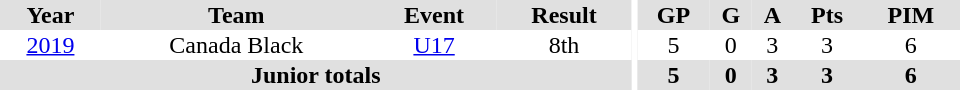<table border="0" cellpadding="1" cellspacing="0" ID="Table3" style="text-align:center; width:40em">
<tr ALIGN="center" bgcolor="#e0e0e0">
<th>Year</th>
<th>Team</th>
<th>Event</th>
<th>Result</th>
<th rowspan="99" bgcolor="#ffffff"></th>
<th>GP</th>
<th>G</th>
<th>A</th>
<th>Pts</th>
<th>PIM</th>
</tr>
<tr>
<td><a href='#'>2019</a></td>
<td>Canada Black</td>
<td><a href='#'>U17</a></td>
<td>8th</td>
<td>5</td>
<td>0</td>
<td>3</td>
<td>3</td>
<td>6</td>
</tr>
<tr bgcolor="#e0e0e0">
<th colspan="4">Junior totals</th>
<th>5</th>
<th>0</th>
<th>3</th>
<th>3</th>
<th>6</th>
</tr>
</table>
